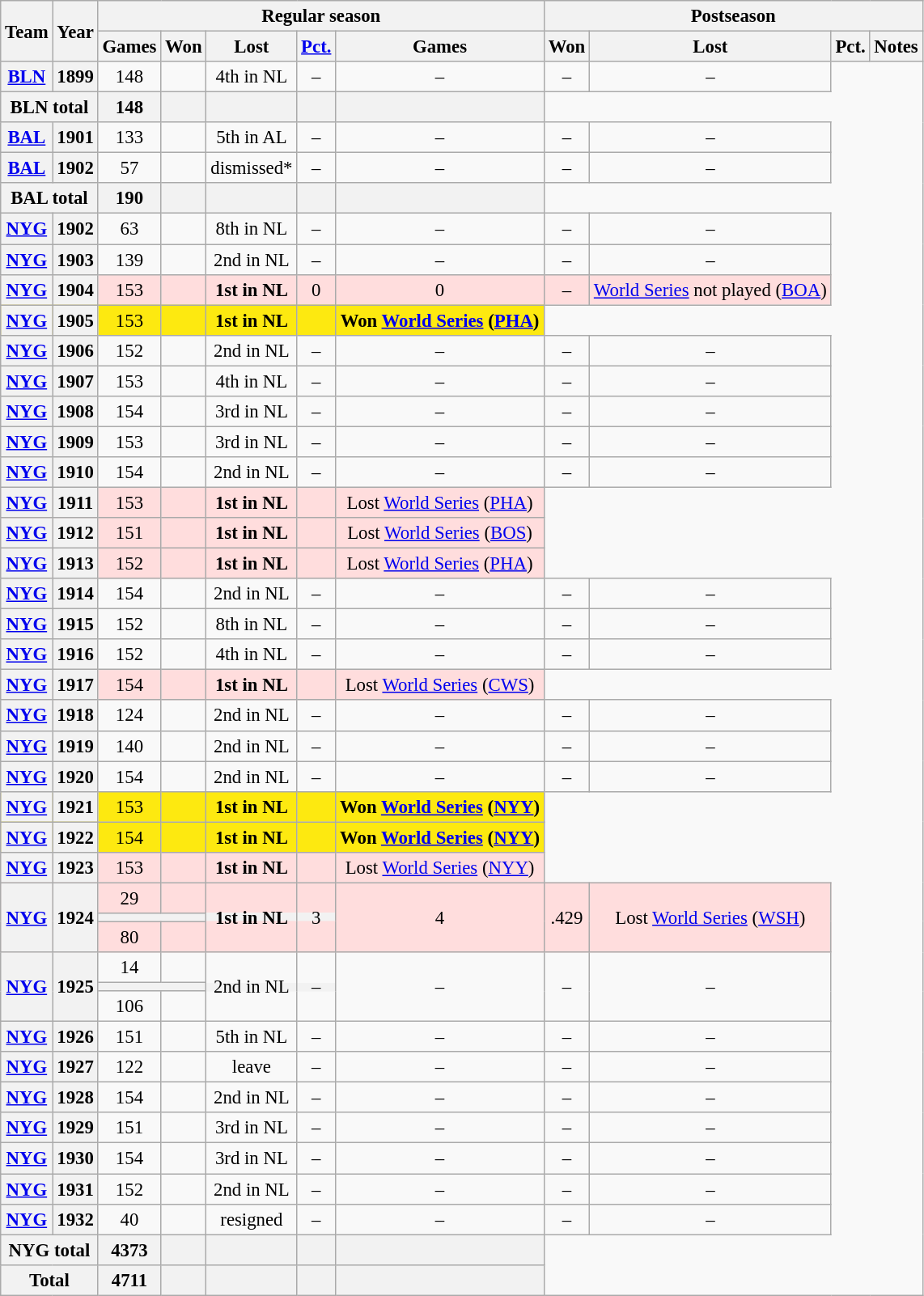<table class="wikitable" style="font-size: 95%; text-align:center;">
<tr>
<th rowspan="2">Team</th>
<th rowspan="2">Year</th>
<th colspan="5">Regular season</th>
<th colspan="4">Postseason</th>
</tr>
<tr>
<th scope=col>Games</th>
<th scope=col>Won</th>
<th scope=col>Lost</th>
<th scope=col><a href='#'>Pct.</a></th>
<th scope=col>Games</th>
<th scope=col>Won</th>
<th scope=col>Lost</th>
<th scope=col>Pct.</th>
<th scope=col>Notes</th>
</tr>
<tr>
<th><a href='#'>BLN</a></th>
<th>1899</th>
<td>148</td>
<td></td>
<td>4th in NL</td>
<td>–</td>
<td>–</td>
<td>–</td>
<td>–</td>
</tr>
<tr>
<th colspan="2">BLN total</th>
<th>148</th>
<th></th>
<th></th>
<th></th>
<th></th>
</tr>
<tr>
<th><a href='#'>BAL</a></th>
<th>1901</th>
<td>133</td>
<td></td>
<td>5th in AL</td>
<td>–</td>
<td>–</td>
<td>–</td>
<td>–</td>
</tr>
<tr>
<th><a href='#'>BAL</a></th>
<th>1902</th>
<td>57</td>
<td></td>
<td>dismissed*</td>
<td>–</td>
<td>–</td>
<td>–</td>
<td>–</td>
</tr>
<tr>
<th colspan="2">BAL total</th>
<th>190</th>
<th></th>
<th></th>
<th></th>
<th></th>
</tr>
<tr>
<th><a href='#'>NYG</a></th>
<th>1902</th>
<td>63</td>
<td></td>
<td>8th in NL</td>
<td>–</td>
<td>–</td>
<td>–</td>
<td>–</td>
</tr>
<tr>
<th><a href='#'>NYG</a></th>
<th>1903</th>
<td>139</td>
<td></td>
<td>2nd in NL</td>
<td>–</td>
<td>–</td>
<td>–</td>
<td>–</td>
</tr>
<tr style="background:#fdd">
<th><a href='#'>NYG</a></th>
<th>1904</th>
<td>153</td>
<td></td>
<td><strong>1st in NL</strong></td>
<td>0</td>
<td>0</td>
<td>–</td>
<td><a href='#'>World Series</a> not played (<a href='#'>BOA</a>)</td>
</tr>
<tr style="background:#fde910">
<th><a href='#'>NYG</a></th>
<th>1905</th>
<td>153</td>
<td></td>
<td><strong>1st in NL</strong></td>
<td></td>
<td><strong>Won <a href='#'>World Series</a> (<a href='#'>PHA</a>)</strong></td>
</tr>
<tr>
<th><a href='#'>NYG</a></th>
<th>1906</th>
<td>152</td>
<td></td>
<td>2nd in NL</td>
<td>–</td>
<td>–</td>
<td>–</td>
<td>–</td>
</tr>
<tr>
<th><a href='#'>NYG</a></th>
<th>1907</th>
<td>153</td>
<td></td>
<td>4th in NL</td>
<td>–</td>
<td>–</td>
<td>–</td>
<td>–</td>
</tr>
<tr>
<th><a href='#'>NYG</a></th>
<th>1908</th>
<td>154</td>
<td></td>
<td>3rd in NL</td>
<td>–</td>
<td>–</td>
<td>–</td>
<td>–</td>
</tr>
<tr>
<th><a href='#'>NYG</a></th>
<th>1909</th>
<td>153</td>
<td></td>
<td>3rd in NL</td>
<td>–</td>
<td>–</td>
<td>–</td>
<td>–</td>
</tr>
<tr>
<th><a href='#'>NYG</a></th>
<th>1910</th>
<td>154</td>
<td></td>
<td>2nd in NL</td>
<td>–</td>
<td>–</td>
<td>–</td>
<td>–</td>
</tr>
<tr style="background:#fdd">
<th><a href='#'>NYG</a></th>
<th>1911</th>
<td>153</td>
<td></td>
<td><strong>1st in NL</strong></td>
<td></td>
<td>Lost <a href='#'>World Series</a> (<a href='#'>PHA</a>)</td>
</tr>
<tr style="background:#fdd">
<th><a href='#'>NYG</a></th>
<th>1912</th>
<td>151</td>
<td></td>
<td><strong>1st in NL</strong></td>
<td></td>
<td>Lost <a href='#'>World Series</a> (<a href='#'>BOS</a>)</td>
</tr>
<tr style="background:#fdd">
<th><a href='#'>NYG</a></th>
<th>1913</th>
<td>152</td>
<td></td>
<td><strong>1st in NL</strong></td>
<td></td>
<td>Lost <a href='#'>World Series</a> (<a href='#'>PHA</a>)</td>
</tr>
<tr>
<th><a href='#'>NYG</a></th>
<th>1914</th>
<td>154</td>
<td></td>
<td>2nd in NL</td>
<td>–</td>
<td>–</td>
<td>–</td>
<td>–</td>
</tr>
<tr>
<th><a href='#'>NYG</a></th>
<th>1915</th>
<td>152</td>
<td></td>
<td>8th in NL</td>
<td>–</td>
<td>–</td>
<td>–</td>
<td>–</td>
</tr>
<tr>
<th><a href='#'>NYG</a></th>
<th>1916</th>
<td>152</td>
<td></td>
<td>4th in NL</td>
<td>–</td>
<td>–</td>
<td>–</td>
<td>–</td>
</tr>
<tr style="background:#fdd">
<th><a href='#'>NYG</a></th>
<th>1917</th>
<td>154</td>
<td></td>
<td><strong>1st in NL</strong></td>
<td></td>
<td>Lost <a href='#'>World Series</a> (<a href='#'>CWS</a>)</td>
</tr>
<tr>
<th><a href='#'>NYG</a></th>
<th>1918</th>
<td>124</td>
<td></td>
<td>2nd in NL</td>
<td>–</td>
<td>–</td>
<td>–</td>
<td>–</td>
</tr>
<tr>
<th><a href='#'>NYG</a></th>
<th>1919</th>
<td>140</td>
<td></td>
<td>2nd in NL</td>
<td>–</td>
<td>–</td>
<td>–</td>
<td>–</td>
</tr>
<tr>
<th><a href='#'>NYG</a></th>
<th>1920</th>
<td>154</td>
<td></td>
<td>2nd in NL</td>
<td>–</td>
<td>–</td>
<td>–</td>
<td>–</td>
</tr>
<tr style="background:#fde910">
<th><a href='#'>NYG</a></th>
<th>1921</th>
<td>153</td>
<td></td>
<td><strong>1st in NL</strong></td>
<td></td>
<td><strong>Won <a href='#'>World Series</a> (<a href='#'>NYY</a>)</strong></td>
</tr>
<tr style="background:#fde910">
<th><a href='#'>NYG</a></th>
<th>1922</th>
<td>154</td>
<td></td>
<td><strong>1st in NL</strong></td>
<td></td>
<td><strong>Won <a href='#'>World Series</a> (<a href='#'>NYY</a>)</strong></td>
</tr>
<tr style="background:#fdd">
<th><a href='#'>NYG</a></th>
<th>1923</th>
<td>153</td>
<td></td>
<td><strong>1st in NL</strong></td>
<td></td>
<td>Lost <a href='#'>World Series</a> (<a href='#'>NYY</a>)</td>
</tr>
<tr style="background:#fdd">
<th rowspan="3"><a href='#'>NYG</a></th>
<th rowspan="3">1924</th>
<td>29</td>
<td></td>
<td rowspan="3"><strong>1st in NL</strong></td>
<td rowspan="3">3</td>
<td rowspan="3">4</td>
<td rowspan="3">.429</td>
<td rowspan="3">Lost <a href='#'>World Series</a> (<a href='#'>WSH</a>)</td>
</tr>
<tr>
<th colspan="4"></th>
</tr>
<tr style="background:#fdd">
<td>80</td>
<td></td>
</tr>
<tr>
<th rowspan="3"><a href='#'>NYG</a></th>
<th rowspan="3">1925</th>
<td>14</td>
<td></td>
<td rowspan="3">2nd in NL</td>
<td rowspan="3">–</td>
<td rowspan="3">–</td>
<td rowspan="3">–</td>
<td rowspan="3">–</td>
</tr>
<tr>
<th colspan="4"></th>
</tr>
<tr>
<td>106</td>
<td></td>
</tr>
<tr>
<th><a href='#'>NYG</a></th>
<th>1926</th>
<td>151</td>
<td></td>
<td>5th in NL</td>
<td>–</td>
<td>–</td>
<td>–</td>
<td>–</td>
</tr>
<tr>
<th><a href='#'>NYG</a></th>
<th>1927</th>
<td>122</td>
<td></td>
<td>leave</td>
<td>–</td>
<td>–</td>
<td>–</td>
<td>–</td>
</tr>
<tr>
<th><a href='#'>NYG</a></th>
<th>1928</th>
<td>154</td>
<td></td>
<td>2nd in NL</td>
<td>–</td>
<td>–</td>
<td>–</td>
<td>–</td>
</tr>
<tr>
<th><a href='#'>NYG</a></th>
<th>1929</th>
<td>151</td>
<td></td>
<td>3rd in NL</td>
<td>–</td>
<td>–</td>
<td>–</td>
<td>–</td>
</tr>
<tr>
<th><a href='#'>NYG</a></th>
<th>1930</th>
<td>154</td>
<td></td>
<td>3rd in NL</td>
<td>–</td>
<td>–</td>
<td>–</td>
<td>–</td>
</tr>
<tr>
<th><a href='#'>NYG</a></th>
<th>1931</th>
<td>152</td>
<td></td>
<td>2nd in NL</td>
<td>–</td>
<td>–</td>
<td>–</td>
<td>–</td>
</tr>
<tr>
<th><a href='#'>NYG</a></th>
<th>1932</th>
<td>40</td>
<td></td>
<td>resigned</td>
<td>–</td>
<td>–</td>
<td>–</td>
<td>–</td>
</tr>
<tr>
<th colspan="2">NYG total</th>
<th>4373</th>
<th></th>
<th></th>
<th></th>
<th></th>
</tr>
<tr>
<th colspan="2">Total</th>
<th>4711</th>
<th></th>
<th></th>
<th></th>
<th></th>
</tr>
</table>
